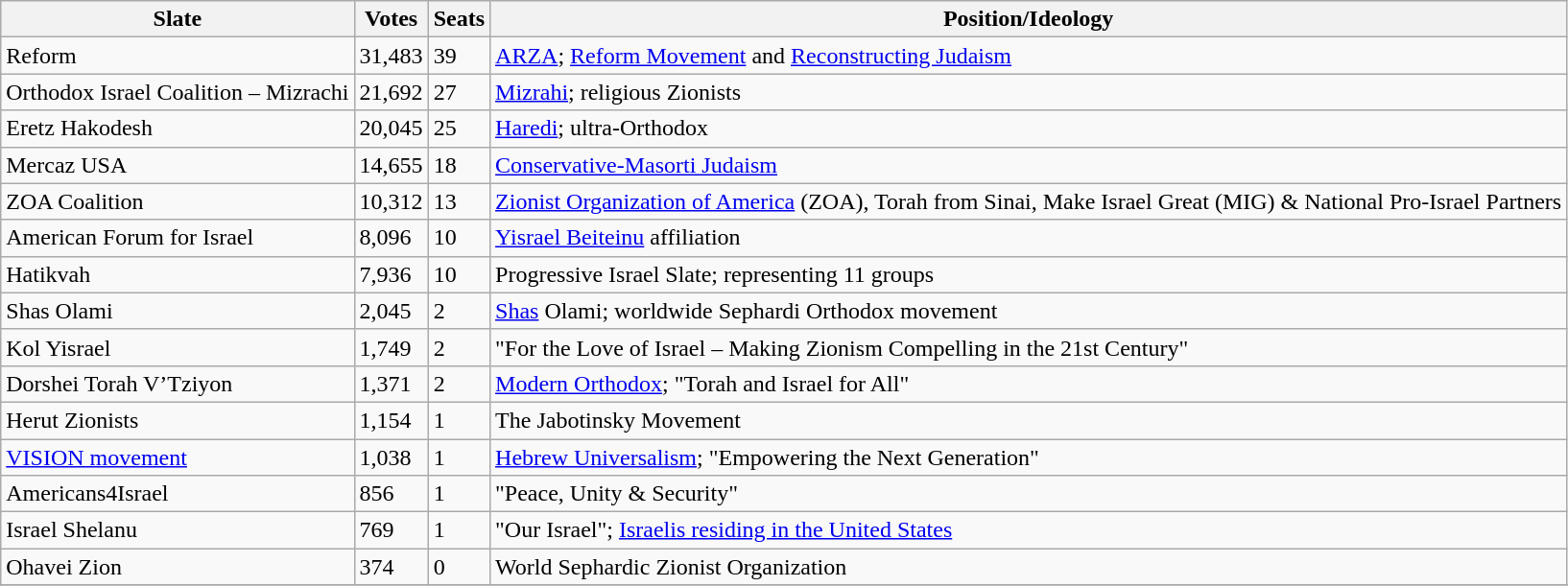<table class="wikitable sortable">
<tr>
<th>Slate</th>
<th>Votes</th>
<th>Seats</th>
<th>Position/Ideology</th>
</tr>
<tr>
<td>Reform</td>
<td>31,483</td>
<td>39</td>
<td><a href='#'>ARZA</a>; <a href='#'>Reform Movement</a> and <a href='#'>Reconstructing Judaism</a></td>
</tr>
<tr>
<td>Orthodox Israel Coalition – Mizrachi</td>
<td>21,692</td>
<td>27</td>
<td><a href='#'>Mizrahi</a>; religious Zionists</td>
</tr>
<tr>
<td>Eretz Hakodesh</td>
<td>20,045</td>
<td>25</td>
<td><a href='#'>Haredi</a>; ultra-Orthodox</td>
</tr>
<tr>
<td>Mercaz USA</td>
<td>14,655</td>
<td>18</td>
<td><a href='#'>Conservative-Masorti Judaism</a></td>
</tr>
<tr>
<td>ZOA Coalition</td>
<td>10,312</td>
<td>13</td>
<td><a href='#'>Zionist Organization of America</a> (ZOA), Torah from Sinai, Make Israel Great (MIG) & National Pro-Israel Partners</td>
</tr>
<tr>
<td>American Forum for Israel</td>
<td>8,096</td>
<td>10</td>
<td><a href='#'>Yisrael Beiteinu</a> affiliation</td>
</tr>
<tr>
<td>Hatikvah</td>
<td>7,936</td>
<td>10</td>
<td>Progressive Israel Slate; representing 11 groups</td>
</tr>
<tr>
<td>Shas Olami</td>
<td>2,045</td>
<td>2</td>
<td><a href='#'>Shas</a> Olami; worldwide Sephardi Orthodox movement</td>
</tr>
<tr>
<td>Kol Yisrael</td>
<td>1,749</td>
<td>2</td>
<td>"For the Love of Israel – Making Zionism Compelling in the 21st Century"</td>
</tr>
<tr>
<td>Dorshei Torah V’Tziyon</td>
<td>1,371</td>
<td>2</td>
<td><a href='#'>Modern Orthodox</a>; "Torah and Israel for All"</td>
</tr>
<tr>
<td>Herut Zionists</td>
<td>1,154</td>
<td>1</td>
<td>The Jabotinsky Movement</td>
</tr>
<tr>
<td><a href='#'>VISION movement</a></td>
<td>1,038</td>
<td>1</td>
<td><a href='#'>Hebrew Universalism</a>; "Empowering the Next Generation"</td>
</tr>
<tr>
<td>Americans4Israel</td>
<td>856</td>
<td>1</td>
<td>"Peace, Unity & Security"</td>
</tr>
<tr>
<td>Israel Shelanu</td>
<td>769</td>
<td>1</td>
<td>"Our Israel"; <a href='#'>Israelis residing in the United States</a></td>
</tr>
<tr>
<td>Ohavei Zion</td>
<td>374</td>
<td>0</td>
<td>World Sephardic Zionist Organization</td>
</tr>
<tr>
</tr>
</table>
